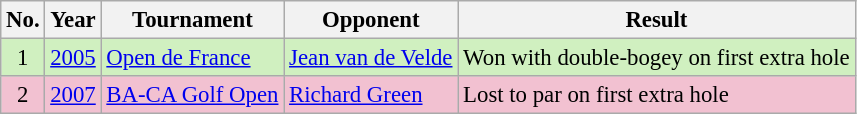<table class="wikitable" style="font-size:95%;">
<tr>
<th>No.</th>
<th>Year</th>
<th>Tournament</th>
<th>Opponent</th>
<th>Result</th>
</tr>
<tr style="background:#D0F0C0;">
<td align=center>1</td>
<td><a href='#'>2005</a></td>
<td><a href='#'>Open de France</a></td>
<td> <a href='#'>Jean van de Velde</a></td>
<td>Won with double-bogey on first extra hole</td>
</tr>
<tr style="background:#F2C1D1;">
<td align=center>2</td>
<td><a href='#'>2007</a></td>
<td><a href='#'>BA-CA Golf Open</a></td>
<td> <a href='#'>Richard Green</a></td>
<td>Lost to par on first extra hole</td>
</tr>
</table>
